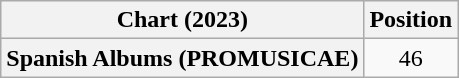<table class="wikitable plainrowheaders" style="text-align:center">
<tr>
<th scope="col">Chart (2023)</th>
<th scope="col">Position</th>
</tr>
<tr>
<th scope="row">Spanish Albums (PROMUSICAE)</th>
<td>46</td>
</tr>
</table>
